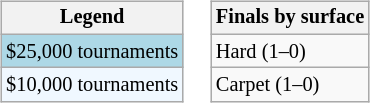<table>
<tr valign=top>
<td><br><table class=wikitable style="font-size:85%">
<tr>
<th>Legend</th>
</tr>
<tr style="background:lightblue;">
<td>$25,000 tournaments</td>
</tr>
<tr style="background:#f0f8ff;">
<td>$10,000 tournaments</td>
</tr>
</table>
</td>
<td><br><table class=wikitable style="font-size:85%">
<tr>
<th>Finals by surface</th>
</tr>
<tr>
<td>Hard (1–0)</td>
</tr>
<tr>
<td>Carpet (1–0)</td>
</tr>
</table>
</td>
</tr>
</table>
